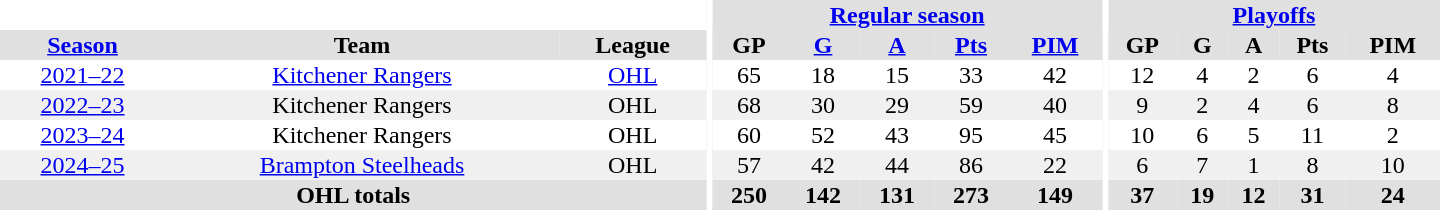<table border="0" cellpadding="1" cellspacing="0" style="text-align:center; width:60em">
<tr bgcolor="#e0e0e0">
<th colspan="3" bgcolor="#ffffff"></th>
<th rowspan="101" bgcolor="#ffffff"></th>
<th colspan="5"><a href='#'>Regular season</a></th>
<th rowspan="101" bgcolor="#ffffff"></th>
<th colspan="5"><a href='#'>Playoffs</a></th>
</tr>
<tr bgcolor="#e0e0e0">
<th><a href='#'>Season</a></th>
<th>Team</th>
<th>League</th>
<th>GP</th>
<th><a href='#'>G</a></th>
<th><a href='#'>A</a></th>
<th><a href='#'>Pts</a></th>
<th><a href='#'>PIM</a></th>
<th>GP</th>
<th>G</th>
<th>A</th>
<th>Pts</th>
<th>PIM</th>
</tr>
<tr>
<td><a href='#'>2021–22</a></td>
<td><a href='#'>Kitchener Rangers</a></td>
<td><a href='#'>OHL</a></td>
<td>65</td>
<td>18</td>
<td>15</td>
<td>33</td>
<td>42</td>
<td>12</td>
<td>4</td>
<td>2</td>
<td>6</td>
<td>4</td>
</tr>
<tr bgcolor="#f0f0f0">
<td><a href='#'>2022–23</a></td>
<td>Kitchener Rangers</td>
<td>OHL</td>
<td>68</td>
<td>30</td>
<td>29</td>
<td>59</td>
<td>40</td>
<td>9</td>
<td>2</td>
<td>4</td>
<td>6</td>
<td>8</td>
</tr>
<tr>
<td><a href='#'>2023–24</a></td>
<td>Kitchener Rangers</td>
<td>OHL</td>
<td>60</td>
<td>52</td>
<td>43</td>
<td>95</td>
<td>45</td>
<td>10</td>
<td>6</td>
<td>5</td>
<td>11</td>
<td>2</td>
</tr>
<tr bgcolor="#f0f0f0">
<td><a href='#'>2024–25</a></td>
<td><a href='#'>Brampton Steelheads</a></td>
<td>OHL</td>
<td>57</td>
<td>42</td>
<td>44</td>
<td>86</td>
<td>22</td>
<td>6</td>
<td>7</td>
<td>1</td>
<td>8</td>
<td>10</td>
</tr>
<tr bgcolor="#e0e0e0">
<th colspan="3">OHL totals</th>
<th>250</th>
<th>142</th>
<th>131</th>
<th>273</th>
<th>149</th>
<th>37</th>
<th>19</th>
<th>12</th>
<th>31</th>
<th>24</th>
</tr>
</table>
